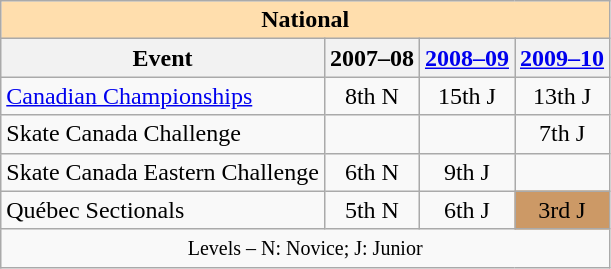<table class="wikitable" style="text-align:center">
<tr>
<th style="background-color: #ffdead; " colspan=4 align=center>National</th>
</tr>
<tr>
<th>Event</th>
<th>2007–08</th>
<th><a href='#'>2008–09</a></th>
<th><a href='#'>2009–10</a></th>
</tr>
<tr>
<td align=left><a href='#'>Canadian Championships</a></td>
<td>8th N</td>
<td>15th J</td>
<td>13th J</td>
</tr>
<tr>
<td align=left>Skate Canada Challenge</td>
<td></td>
<td></td>
<td>7th J</td>
</tr>
<tr>
<td align=left>Skate Canada Eastern Challenge</td>
<td>6th N</td>
<td>9th J</td>
<td></td>
</tr>
<tr>
<td align=left>Québec Sectionals</td>
<td>5th N</td>
<td>6th J</td>
<td bgcolor=cc9966>3rd J</td>
</tr>
<tr>
<td colspan=4 align=center><small> Levels – N: Novice; J: Junior </small></td>
</tr>
</table>
